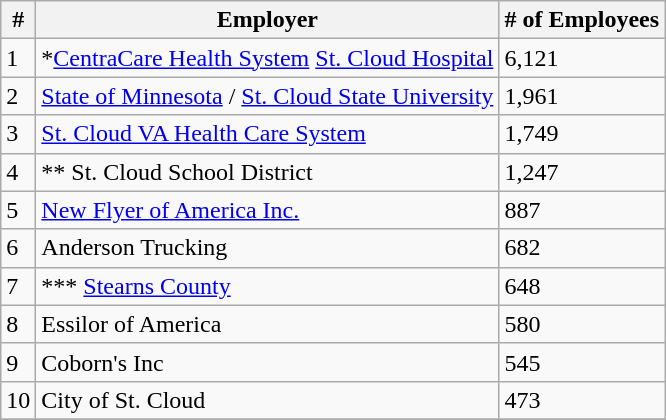<table class="wikitable">
<tr>
<th>#</th>
<th>Employer</th>
<th># of Employees</th>
</tr>
<tr>
<td>1</td>
<td>*<a href='#'>CentraCare Health System</a> <a href='#'>St. Cloud Hospital</a></td>
<td>6,121</td>
</tr>
<tr>
<td>2</td>
<td><a href='#'>State of Minnesota</a> / <a href='#'>St. Cloud State University</a></td>
<td>1,961</td>
</tr>
<tr>
<td>3</td>
<td><a href='#'>St. Cloud VA Health Care System</a></td>
<td>1,749</td>
</tr>
<tr>
<td>4</td>
<td>** St. Cloud School District</td>
<td>1,247</td>
</tr>
<tr>
<td>5</td>
<td><a href='#'>New Flyer of America Inc.</a></td>
<td>887</td>
</tr>
<tr>
<td>6</td>
<td>Anderson Trucking</td>
<td>682</td>
</tr>
<tr>
<td>7</td>
<td>*** <a href='#'>Stearns County</a></td>
<td>648</td>
</tr>
<tr>
<td>8</td>
<td>Essilor of America</td>
<td>580</td>
</tr>
<tr>
<td>9</td>
<td>Coborn's Inc</td>
<td>545</td>
</tr>
<tr>
<td>10</td>
<td>City of St. Cloud</td>
<td>473</td>
</tr>
<tr>
</tr>
</table>
